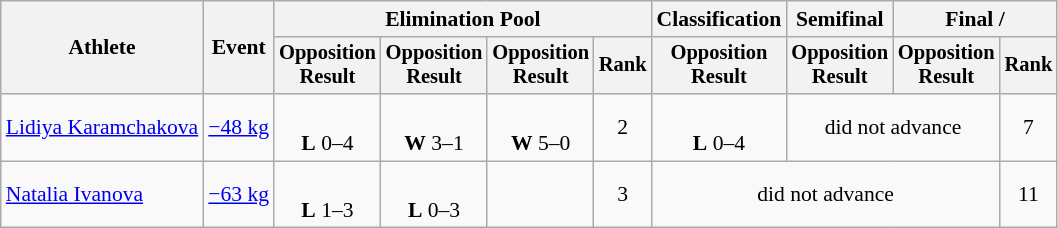<table class="wikitable" style="font-size:90%">
<tr>
<th rowspan="2">Athlete</th>
<th rowspan="2">Event</th>
<th colspan=4>Elimination Pool</th>
<th>Classification</th>
<th>Semifinal</th>
<th colspan=2>Final / </th>
</tr>
<tr style="font-size: 95%">
<th>Opposition<br>Result</th>
<th>Opposition<br>Result</th>
<th>Opposition<br>Result</th>
<th>Rank</th>
<th>Opposition<br>Result</th>
<th>Opposition<br>Result</th>
<th>Opposition<br>Result</th>
<th>Rank</th>
</tr>
<tr align=center>
<td align=left><a href='#'>Lidiya Karamchakova</a></td>
<td align=left><a href='#'>−48 kg</a></td>
<td><br><strong>L</strong> 0–4 <sup></sup></td>
<td><br><strong>W</strong> 3–1 <sup></sup></td>
<td><br><strong>W</strong> 5–0 <sup></sup></td>
<td>2</td>
<td><br><strong>L</strong> 0–4 <sup></sup></td>
<td colspan=2>did not advance</td>
<td>7</td>
</tr>
<tr align=center>
<td align=left><a href='#'>Natalia Ivanova</a></td>
<td align=left><a href='#'>−63 kg</a></td>
<td><br><strong>L</strong> 1–3 <sup></sup></td>
<td><br><strong>L</strong> 0–3 <sup></sup></td>
<td></td>
<td>3</td>
<td colspan=3>did not advance</td>
<td>11</td>
</tr>
</table>
